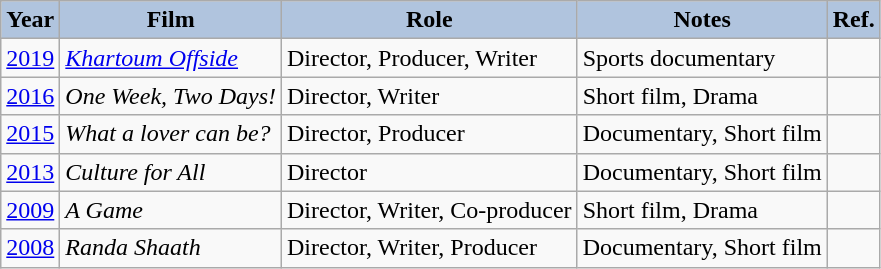<table class="wikitable">
<tr>
<th style="background:#B0C4DE;">Year</th>
<th style="background:#B0C4DE;">Film</th>
<th style="background:#B0C4DE;">Role</th>
<th style="background:#B0C4DE;">Notes</th>
<th style="background:#B0C4DE;">Ref.</th>
</tr>
<tr>
<td><a href='#'>2019</a></td>
<td><em><a href='#'>Khartoum Offside</a></em></td>
<td>Director, Producer, Writer</td>
<td>Sports documentary</td>
<td></td>
</tr>
<tr>
<td><a href='#'>2016</a></td>
<td><em>One Week, Two Days!</em></td>
<td>Director, Writer</td>
<td>Short film, Drama</td>
<td></td>
</tr>
<tr>
<td><a href='#'>2015</a></td>
<td><em>What a lover can be?</em></td>
<td>Director, Producer</td>
<td>Documentary, Short film</td>
<td></td>
</tr>
<tr>
<td><a href='#'>2013</a></td>
<td><em>Culture for All</em></td>
<td>Director</td>
<td>Documentary, Short film</td>
<td></td>
</tr>
<tr>
<td><a href='#'>2009</a></td>
<td><em>A Game</em></td>
<td>Director, Writer, Co-producer</td>
<td>Short film, Drama</td>
<td></td>
</tr>
<tr>
<td><a href='#'>2008</a></td>
<td><em>Randa Shaath</em></td>
<td>Director, Writer, Producer</td>
<td>Documentary, Short film</td>
<td></td>
</tr>
</table>
